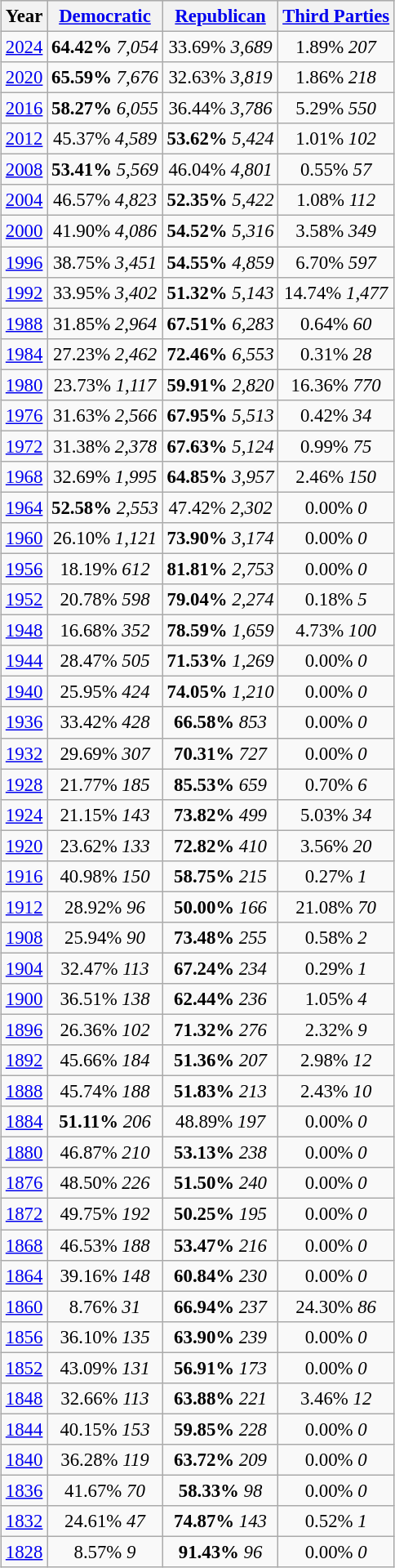<table class="wikitable"  style="float:center; margin:1em; font-size:95%;">
<tr style="background:lightgrey;">
<th>Year</th>
<th><a href='#'>Democratic</a></th>
<th><a href='#'>Republican</a></th>
<th><a href='#'>Third Parties</a></th>
</tr>
<tr>
<td align="center"><a href='#'>2024</a></td>
<td align="center"><strong>64.42%</strong> <em>7,054</em></td>
<td align="center">33.69% <em>3,689</em></td>
<td align="center">1.89% <em>207</em></td>
</tr>
<tr>
<td align="center"><a href='#'>2020</a></td>
<td align="center"><strong>65.59%</strong> <em>7,676</em></td>
<td align="center">32.63% <em>3,819</em></td>
<td align="center">1.86% <em>218</em></td>
</tr>
<tr>
<td align="center" ><a href='#'>2016</a></td>
<td align="center" ><strong>58.27%</strong> <em>6,055</em></td>
<td align="center" >36.44% <em>3,786</em></td>
<td align="center" >5.29% <em>550</em></td>
</tr>
<tr>
<td align="center" ><a href='#'>2012</a></td>
<td align="center" >45.37% <em>4,589</em></td>
<td align="center" ><strong>53.62%</strong> <em>5,424</em></td>
<td align="center" >1.01% <em>102</em></td>
</tr>
<tr>
<td align="center" ><a href='#'>2008</a></td>
<td align="center" ><strong>53.41%</strong> <em>5,569</em></td>
<td align="center" >46.04% <em>4,801</em></td>
<td align="center" >0.55% <em>57</em></td>
</tr>
<tr>
<td align="center" ><a href='#'>2004</a></td>
<td align="center" >46.57% <em>4,823</em></td>
<td align="center" ><strong>52.35%</strong> <em>5,422</em></td>
<td align="center" >1.08% <em>112</em></td>
</tr>
<tr>
<td align="center" ><a href='#'>2000</a></td>
<td align="center" >41.90% <em>4,086</em></td>
<td align="center" ><strong>54.52%</strong> <em>5,316</em></td>
<td align="center" >3.58% <em>349</em></td>
</tr>
<tr>
<td align="center" ><a href='#'>1996</a></td>
<td align="center" >38.75% <em>3,451</em></td>
<td align="center" ><strong>54.55%</strong> <em>4,859</em></td>
<td align="center" >6.70% <em>597</em></td>
</tr>
<tr>
<td align="center" ><a href='#'>1992</a></td>
<td align="center" >33.95% <em>3,402</em></td>
<td align="center" ><strong>51.32%</strong> <em>5,143</em></td>
<td align="center" >14.74% <em>1,477</em></td>
</tr>
<tr>
<td align="center" ><a href='#'>1988</a></td>
<td align="center" >31.85% <em>2,964</em></td>
<td align="center" ><strong>67.51%</strong> <em>6,283</em></td>
<td align="center" >0.64% <em>60</em></td>
</tr>
<tr>
<td align="center" ><a href='#'>1984</a></td>
<td align="center" >27.23% <em>2,462</em></td>
<td align="center" ><strong>72.46%</strong> <em>6,553</em></td>
<td align="center" >0.31% <em>28</em></td>
</tr>
<tr>
<td align="center" ><a href='#'>1980</a></td>
<td align="center" >23.73% <em>1,117</em></td>
<td align="center" ><strong>59.91%</strong> <em>2,820</em></td>
<td align="center" >16.36% <em>770</em></td>
</tr>
<tr>
<td align="center" ><a href='#'>1976</a></td>
<td align="center" >31.63% <em>2,566</em></td>
<td align="center" ><strong>67.95%</strong> <em>5,513</em></td>
<td align="center" >0.42% <em>34</em></td>
</tr>
<tr>
<td align="center" ><a href='#'>1972</a></td>
<td align="center" >31.38% <em>2,378</em></td>
<td align="center" ><strong>67.63%</strong> <em>5,124</em></td>
<td align="center" >0.99% <em>75</em></td>
</tr>
<tr>
<td align="center" ><a href='#'>1968</a></td>
<td align="center" >32.69% <em>1,995</em></td>
<td align="center" ><strong>64.85%</strong> <em>3,957</em></td>
<td align="center" >2.46% <em>150</em></td>
</tr>
<tr>
<td align="center" ><a href='#'>1964</a></td>
<td align="center" ><strong>52.58%</strong> <em>2,553</em></td>
<td align="center" >47.42% <em>2,302</em></td>
<td align="center" >0.00% <em>0</em></td>
</tr>
<tr>
<td align="center" ><a href='#'>1960</a></td>
<td align="center" >26.10% <em>1,121</em></td>
<td align="center" ><strong>73.90%</strong> <em>3,174</em></td>
<td align="center" >0.00% <em>0</em></td>
</tr>
<tr>
<td align="center" ><a href='#'>1956</a></td>
<td align="center" >18.19% <em>612</em></td>
<td align="center" ><strong>81.81%</strong> <em>2,753</em></td>
<td align="center" >0.00% <em>0</em></td>
</tr>
<tr>
<td align="center" ><a href='#'>1952</a></td>
<td align="center" >20.78% <em>598</em></td>
<td align="center" ><strong>79.04%</strong> <em>2,274</em></td>
<td align="center" >0.18% <em>5</em></td>
</tr>
<tr>
<td align="center" ><a href='#'>1948</a></td>
<td align="center" >16.68% <em>352</em></td>
<td align="center" ><strong>78.59%</strong> <em>1,659</em></td>
<td align="center" >4.73% <em>100</em></td>
</tr>
<tr>
<td align="center" ><a href='#'>1944</a></td>
<td align="center" >28.47% <em>505</em></td>
<td align="center" ><strong>71.53%</strong> <em>1,269</em></td>
<td align="center" >0.00% <em>0</em></td>
</tr>
<tr>
<td align="center" ><a href='#'>1940</a></td>
<td align="center" >25.95% <em>424</em></td>
<td align="center" ><strong>74.05%</strong> <em>1,210</em></td>
<td align="center" >0.00% <em>0</em></td>
</tr>
<tr>
<td align="center" ><a href='#'>1936</a></td>
<td align="center" >33.42% <em>428</em></td>
<td align="center" ><strong>66.58%</strong> <em>853</em></td>
<td align="center" >0.00% <em>0</em></td>
</tr>
<tr>
<td align="center" ><a href='#'>1932</a></td>
<td align="center" >29.69% <em>307</em></td>
<td align="center" ><strong>70.31%</strong> <em>727</em></td>
<td align="center" >0.00% <em>0</em></td>
</tr>
<tr>
<td align="center" ><a href='#'>1928</a></td>
<td align="center" >21.77% <em>185</em></td>
<td align="center" ><strong>85.53%</strong> <em>659</em></td>
<td align="center" >0.70% <em>6</em></td>
</tr>
<tr>
<td align="center" ><a href='#'>1924</a></td>
<td align="center" >21.15% <em>143</em></td>
<td align="center" ><strong>73.82%</strong> <em>499</em></td>
<td align="center" >5.03% <em>34</em></td>
</tr>
<tr>
<td align="center" ><a href='#'>1920</a></td>
<td align="center" >23.62% <em>133</em></td>
<td align="center" ><strong>72.82%</strong> <em>410</em></td>
<td align="center" >3.56% <em>20</em></td>
</tr>
<tr>
<td align="center" ><a href='#'>1916</a></td>
<td align="center" >40.98% <em>150</em></td>
<td align="center" ><strong>58.75%</strong> <em>215</em></td>
<td align="center" >0.27% <em>1</em></td>
</tr>
<tr>
<td align="center" ><a href='#'>1912</a></td>
<td align="center" >28.92% <em>96</em></td>
<td align="center" ><strong>50.00%</strong> <em>166</em></td>
<td align="center" >21.08% <em>70</em></td>
</tr>
<tr>
<td align="center" ><a href='#'>1908</a></td>
<td align="center" >25.94% <em>90</em></td>
<td align="center" ><strong>73.48%</strong> <em>255</em></td>
<td align="center" >0.58% <em>2</em></td>
</tr>
<tr>
<td align="center" ><a href='#'>1904</a></td>
<td align="center" >32.47% <em>113</em></td>
<td align="center" ><strong>67.24%</strong> <em>234</em></td>
<td align="center" >0.29% <em>1</em></td>
</tr>
<tr>
<td align="center" ><a href='#'>1900</a></td>
<td align="center" >36.51% <em>138</em></td>
<td align="center" ><strong>62.44%</strong> <em>236</em></td>
<td align="center" >1.05% <em>4</em></td>
</tr>
<tr>
<td align="center" ><a href='#'>1896</a></td>
<td align="center" >26.36% <em>102</em></td>
<td align="center" ><strong>71.32%</strong> <em>276</em></td>
<td align="center" >2.32% <em>9</em></td>
</tr>
<tr>
<td align="center" ><a href='#'>1892</a></td>
<td align="center" >45.66% <em>184</em></td>
<td align="center" ><strong>51.36%</strong> <em>207</em></td>
<td align="center" >2.98% <em>12</em></td>
</tr>
<tr>
<td align="center" ><a href='#'>1888</a></td>
<td align="center" >45.74% <em>188</em></td>
<td align="center" ><strong>51.83%</strong> <em>213</em></td>
<td align="center" >2.43% <em>10</em></td>
</tr>
<tr>
<td align="center" ><a href='#'>1884</a></td>
<td align="center" ><strong>51.11%</strong> <em>206</em></td>
<td align="center" >48.89% <em>197</em></td>
<td align="center" >0.00% <em>0</em></td>
</tr>
<tr>
<td align="center" ><a href='#'>1880</a></td>
<td align="center" >46.87% <em>210</em></td>
<td align="center" ><strong>53.13%</strong> <em>238</em></td>
<td align="center" >0.00% <em>0</em></td>
</tr>
<tr>
<td align="center" ><a href='#'>1876</a></td>
<td align="center" >48.50% <em>226</em></td>
<td align="center" ><strong>51.50%</strong> <em>240</em></td>
<td align="center" >0.00% <em>0</em></td>
</tr>
<tr>
<td align="center" ><a href='#'>1872</a></td>
<td align="center" >49.75% <em>192</em></td>
<td align="center" ><strong>50.25%</strong> <em>195</em></td>
<td align="center" >0.00% <em>0</em></td>
</tr>
<tr>
<td align="center" ><a href='#'>1868</a></td>
<td align="center" >46.53% <em>188</em></td>
<td align="center" ><strong>53.47%</strong> <em>216</em></td>
<td align="center" >0.00% <em>0</em></td>
</tr>
<tr>
<td align="center" ><a href='#'>1864</a></td>
<td align="center" >39.16% <em>148</em></td>
<td align="center" ><strong>60.84%</strong> <em>230</em></td>
<td align="center" >0.00% <em>0</em></td>
</tr>
<tr>
<td align="center" ><a href='#'>1860</a></td>
<td align="center" >8.76% <em>31</em></td>
<td align="center" ><strong>66.94%</strong> <em>237</em></td>
<td align="center" >24.30% <em>86</em></td>
</tr>
<tr>
<td align="center" ><a href='#'>1856</a></td>
<td align="center" >36.10% <em>135</em></td>
<td align="center" ><strong>63.90%</strong> <em>239</em></td>
<td align="center" >0.00% <em>0</em></td>
</tr>
<tr>
<td align="center" ><a href='#'>1852</a></td>
<td align="center" >43.09% <em>131</em></td>
<td align="center" ><strong>56.91%</strong> <em>173</em></td>
<td align="center" >0.00% <em>0</em></td>
</tr>
<tr>
<td align="center" ><a href='#'>1848</a></td>
<td align="center" >32.66% <em>113</em></td>
<td align="center" ><strong>63.88%</strong> <em>221</em></td>
<td align="center" >3.46% <em>12</em></td>
</tr>
<tr>
<td align="center" ><a href='#'>1844</a></td>
<td align="center" >40.15% <em>153</em></td>
<td align="center" ><strong>59.85%</strong> <em>228</em></td>
<td align="center" >0.00% <em>0</em></td>
</tr>
<tr>
<td align="center" ><a href='#'>1840</a></td>
<td align="center" >36.28% <em>119</em></td>
<td align="center" ><strong>63.72%</strong> <em>209</em></td>
<td align="center" >0.00% <em>0</em></td>
</tr>
<tr>
<td align="center" ><a href='#'>1836</a></td>
<td align="center" >41.67% <em>70</em></td>
<td align="center" ><strong>58.33%</strong> <em>98</em></td>
<td align="center" >0.00% <em>0</em></td>
</tr>
<tr>
<td align="center" ><a href='#'>1832</a></td>
<td align="center" >24.61% <em>47</em></td>
<td align="center" ><strong>74.87%</strong> <em>143</em></td>
<td align="center" >0.52% <em>1</em></td>
</tr>
<tr>
<td align="center" ><a href='#'>1828</a></td>
<td align="center" >8.57% <em>9</em></td>
<td align="center" ><strong>91.43%</strong> <em>96</em></td>
<td align="center" >0.00% <em>0</em></td>
</tr>
</table>
